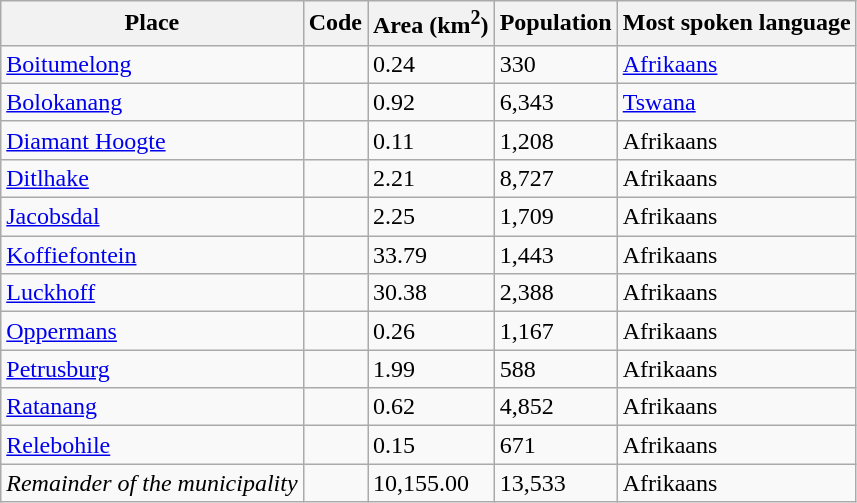<table class="wikitable sortable">
<tr>
<th>Place</th>
<th>Code</th>
<th>Area (km<sup>2</sup>)</th>
<th>Population</th>
<th>Most spoken language</th>
</tr>
<tr>
<td><a href='#'>Boitumelong</a></td>
<td></td>
<td>0.24</td>
<td>330</td>
<td><a href='#'>Afrikaans</a></td>
</tr>
<tr>
<td><a href='#'>Bolokanang</a></td>
<td></td>
<td>0.92</td>
<td>6,343</td>
<td><a href='#'>Tswana</a></td>
</tr>
<tr>
<td><a href='#'>Diamant Hoogte</a></td>
<td></td>
<td>0.11</td>
<td>1,208</td>
<td>Afrikaans</td>
</tr>
<tr>
<td><a href='#'>Ditlhake</a></td>
<td></td>
<td>2.21</td>
<td>8,727</td>
<td>Afrikaans</td>
</tr>
<tr>
<td><a href='#'>Jacobsdal</a></td>
<td></td>
<td>2.25</td>
<td>1,709</td>
<td>Afrikaans</td>
</tr>
<tr>
<td><a href='#'>Koffiefontein</a></td>
<td></td>
<td>33.79</td>
<td>1,443</td>
<td>Afrikaans</td>
</tr>
<tr>
<td><a href='#'>Luckhoff</a></td>
<td></td>
<td>30.38</td>
<td>2,388</td>
<td>Afrikaans</td>
</tr>
<tr>
<td><a href='#'>Oppermans</a></td>
<td></td>
<td>0.26</td>
<td>1,167</td>
<td>Afrikaans</td>
</tr>
<tr>
<td><a href='#'>Petrusburg</a></td>
<td></td>
<td>1.99</td>
<td>588</td>
<td>Afrikaans</td>
</tr>
<tr>
<td><a href='#'>Ratanang</a></td>
<td></td>
<td>0.62</td>
<td>4,852</td>
<td>Afrikaans</td>
</tr>
<tr>
<td><a href='#'>Relebohile</a></td>
<td></td>
<td>0.15</td>
<td>671</td>
<td>Afrikaans</td>
</tr>
<tr>
<td><em>Remainder of the municipality</em></td>
<td></td>
<td>10,155.00</td>
<td>13,533</td>
<td>Afrikaans</td>
</tr>
</table>
